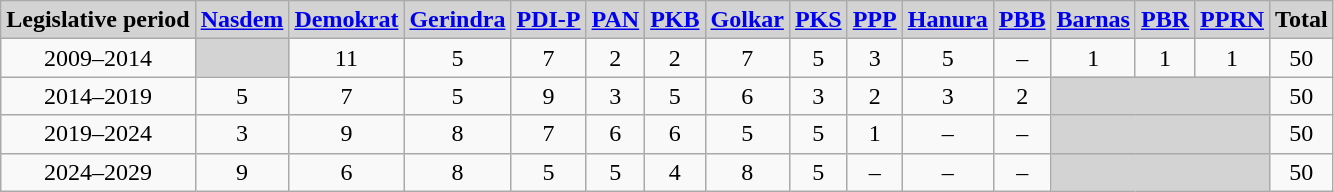<table class="wikitable" style="text-align:center">
<tr bgcolor=#D3D3D3>
<td><strong>Legislative period</strong></td>
<td><strong><a href='#'>Nasdem</a></strong></td>
<td><strong><a href='#'>Demokrat</a></strong></td>
<td><strong><a href='#'>Gerindra</a></strong></td>
<td><strong><a href='#'>PDI-P</a></strong></td>
<td><strong><a href='#'>PAN</a></strong></td>
<td><strong><a href='#'>PKB</a></strong></td>
<td><strong><a href='#'>Golkar</a></strong></td>
<td><strong><a href='#'>PKS</a></strong></td>
<td><strong><a href='#'>PPP</a></strong></td>
<td><strong><a href='#'>Hanura</a></strong></td>
<td><strong><a href='#'>PBB</a></strong></td>
<td><strong><a href='#'>Barnas</a></strong></td>
<td><strong><a href='#'>PBR</a></strong></td>
<td><strong><a href='#'>PPRN</a></strong></td>
<td><strong>Total</strong></td>
</tr>
<tr>
<td>2009–2014</td>
<td bgcolor=#D3D3D3></td>
<td>11</td>
<td>5</td>
<td>7</td>
<td>2</td>
<td>2</td>
<td>7</td>
<td>5</td>
<td>3</td>
<td>5</td>
<td>–</td>
<td>1</td>
<td>1</td>
<td>1</td>
<td>50</td>
</tr>
<tr>
<td>2014–2019</td>
<td>5</td>
<td>7</td>
<td>5</td>
<td>9</td>
<td>3</td>
<td>5</td>
<td>6</td>
<td>3</td>
<td>2</td>
<td>3</td>
<td>2</td>
<td colspan="3" bgcolor=#D3D3D3></td>
<td>50</td>
</tr>
<tr>
<td>2019–2024</td>
<td>3</td>
<td>9</td>
<td>8</td>
<td>7</td>
<td>6</td>
<td>6</td>
<td>5</td>
<td>5</td>
<td>1</td>
<td>–</td>
<td>–</td>
<td colspan="3" bgcolor=#D3D3D3></td>
<td>50</td>
</tr>
<tr>
<td>2024–2029</td>
<td>9</td>
<td>6</td>
<td>8</td>
<td>5</td>
<td>5</td>
<td>4</td>
<td>8</td>
<td>5</td>
<td>–</td>
<td>–</td>
<td>–</td>
<td colspan="3" bgcolor=#D3D3D3></td>
<td>50</td>
</tr>
</table>
